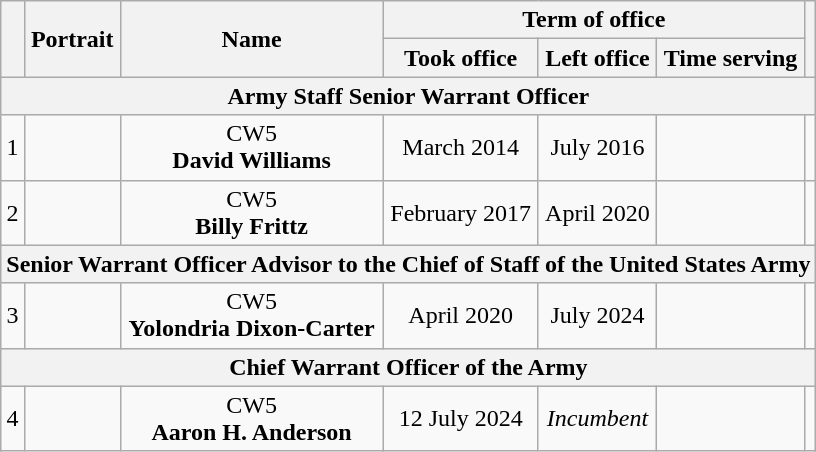<table class="wikitable" style="text-align:center">
<tr>
<th rowspan=2></th>
<th rowspan=2>Portrait</th>
<th rowspan=2>Name<br></th>
<th colspan=3>Term of office</th>
<th rowspan=2></th>
</tr>
<tr>
<th>Took office</th>
<th>Left office</th>
<th>Time serving</th>
</tr>
<tr>
<th Colspan=7>Army Staff Senior Warrant Officer</th>
</tr>
<tr>
<td>1</td>
<td></td>
<td>CW5<br><strong>David Williams</strong><br></td>
<td>March 2014</td>
<td>July 2016</td>
<td></td>
<td></td>
</tr>
<tr>
<td>2</td>
<td></td>
<td>CW5<br><strong>Billy Frittz</strong><br></td>
<td>February 2017</td>
<td>April 2020</td>
<td></td>
<td></td>
</tr>
<tr>
<th colspan=7>Senior Warrant Officer Advisor to the Chief of Staff of the United States Army</th>
</tr>
<tr>
<td>3</td>
<td></td>
<td>CW5<br><strong>Yolondria Dixon-Carter</strong><br></td>
<td>April 2020</td>
<td>July 2024</td>
<td></td>
<td></td>
</tr>
<tr>
<th colspan=7>Chief Warrant Officer of the Army</th>
</tr>
<tr>
<td>4</td>
<td></td>
<td>CW5<br><strong>Aaron H. Anderson</strong><br></td>
<td>12 July 2024</td>
<td><em>Incumbent</em></td>
<td></td>
<td></td>
</tr>
</table>
